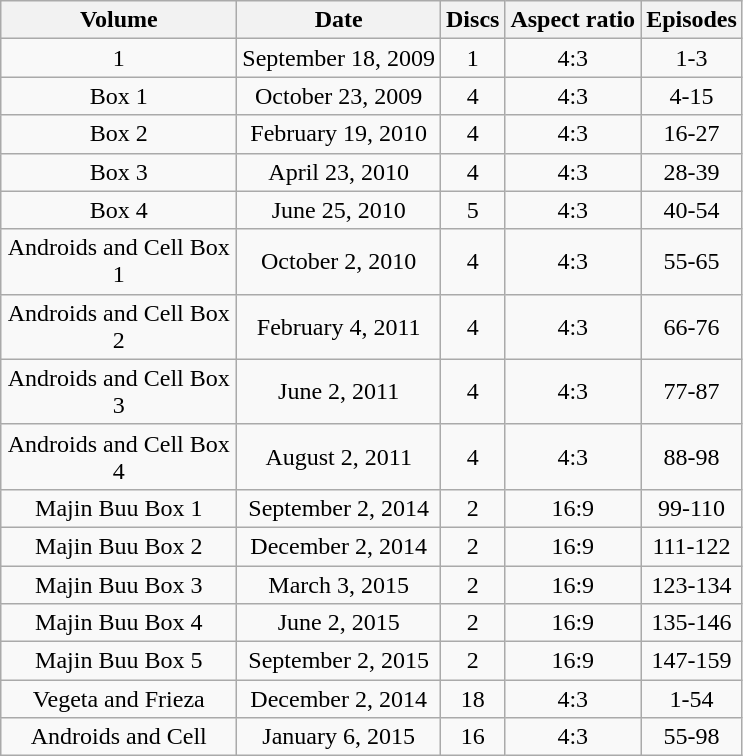<table class="wikitable" style="text-align:center;">
<tr>
<th style="width: 150px;">Volume</th>
<th>Date</th>
<th>Discs</th>
<th>Aspect ratio</th>
<th>Episodes</th>
</tr>
<tr>
<td>1</td>
<td>September 18, 2009</td>
<td>1</td>
<td>4:3</td>
<td>1-3</td>
</tr>
<tr>
<td>Box 1</td>
<td>October 23, 2009</td>
<td>4</td>
<td>4:3</td>
<td>4-15</td>
</tr>
<tr>
<td>Box 2</td>
<td>February 19, 2010</td>
<td>4</td>
<td>4:3</td>
<td>16-27</td>
</tr>
<tr>
<td>Box 3</td>
<td>April 23, 2010</td>
<td>4</td>
<td>4:3</td>
<td>28-39</td>
</tr>
<tr>
<td>Box 4</td>
<td>June 25, 2010</td>
<td>5</td>
<td>4:3</td>
<td>40-54</td>
</tr>
<tr>
<td>Androids and Cell Box 1</td>
<td>October 2, 2010</td>
<td>4</td>
<td>4:3</td>
<td>55-65</td>
</tr>
<tr>
<td>Androids and Cell Box 2</td>
<td>February 4, 2011</td>
<td>4</td>
<td>4:3</td>
<td>66-76</td>
</tr>
<tr>
<td>Androids and Cell Box 3</td>
<td>June 2, 2011</td>
<td>4</td>
<td>4:3</td>
<td>77-87</td>
</tr>
<tr>
<td>Androids and Cell Box 4</td>
<td>August 2, 2011</td>
<td>4</td>
<td>4:3</td>
<td>88-98</td>
</tr>
<tr>
<td>Majin Buu Box 1</td>
<td>September 2, 2014</td>
<td>2</td>
<td>16:9</td>
<td>99-110</td>
</tr>
<tr>
<td>Majin Buu Box 2</td>
<td>December 2, 2014</td>
<td>2</td>
<td>16:9</td>
<td>111-122</td>
</tr>
<tr>
<td>Majin Buu Box 3</td>
<td>March 3, 2015</td>
<td>2</td>
<td>16:9</td>
<td>123-134</td>
</tr>
<tr>
<td>Majin Buu Box 4</td>
<td>June 2, 2015</td>
<td>2</td>
<td>16:9</td>
<td>135-146</td>
</tr>
<tr>
<td>Majin Buu Box 5</td>
<td>September 2, 2015</td>
<td>2</td>
<td>16:9</td>
<td>147-159</td>
</tr>
<tr>
<td>Vegeta and Frieza</td>
<td>December 2, 2014</td>
<td>18</td>
<td>4:3</td>
<td>1-54</td>
</tr>
<tr>
<td>Androids and Cell</td>
<td>January 6, 2015</td>
<td>16</td>
<td>4:3</td>
<td>55-98</td>
</tr>
</table>
